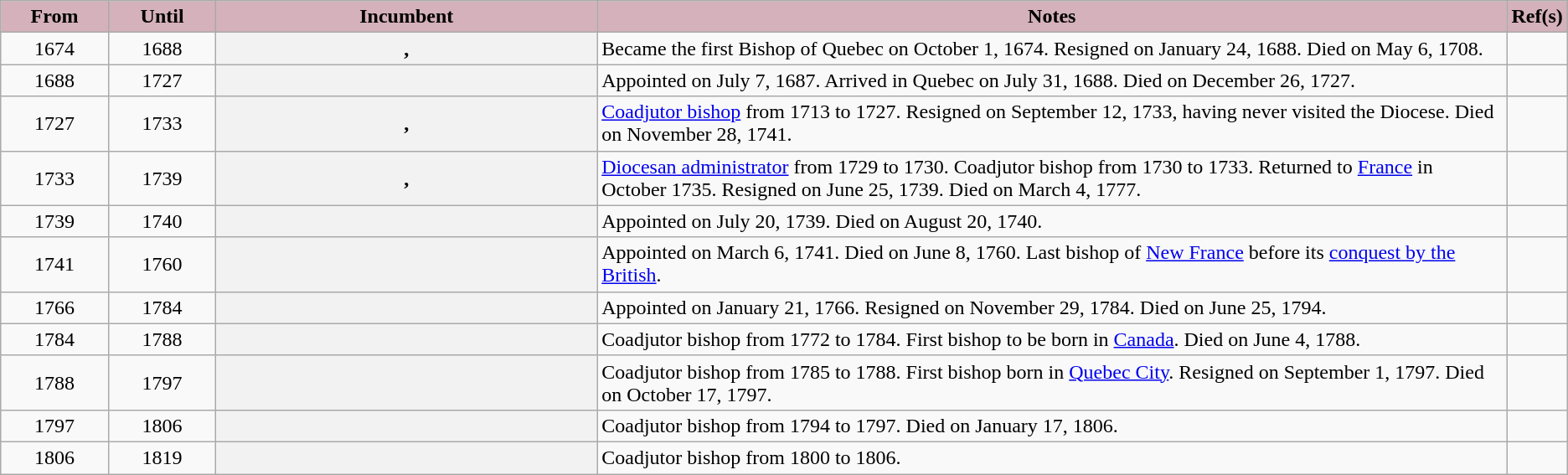<table class="wikitable sortable plainrowheaders" style="text-align:center;">
<tr>
<th scope="col" style="background-color: #D4B1BB; width: 7%">From</th>
<th scope="col" style="background-color: #D4B1BB; width: 7%">Until</th>
<th scope="col" style="background-color: #D4B1BB; width: 25%">Incumbent</th>
<th scope="col" style="background-color: #D4B1BB; width: 60%" class="unsortable">Notes</th>
<th scope="col" style="background-color: #D4B1BB" class="unsortable">Ref(s)</th>
</tr>
<tr>
<td>1674</td>
<td>1688</td>
<th scope="row">, </th>
<td style="text-align:left">Became the first Bishop of Quebec on October 1, 1674.  Resigned on January 24, 1688.  Died on May 6, 1708.</td>
<td></td>
</tr>
<tr>
<td>1688</td>
<td>1727</td>
<th scope="row"></th>
<td style="text-align:left">Appointed on July 7, 1687.  Arrived in Quebec on July 31, 1688.  Died on December 26, 1727.</td>
<td></td>
</tr>
<tr>
<td>1727</td>
<td>1733</td>
<th scope="row">, </th>
<td style="text-align:left"><a href='#'>Coadjutor bishop</a> from 1713 to 1727.  Resigned on September 12, 1733, having never visited the Diocese.  Died on November 28, 1741.</td>
<td></td>
</tr>
<tr>
<td>1733</td>
<td>1739</td>
<th scope="row">, </th>
<td style="text-align:left"><a href='#'>Diocesan administrator</a> from 1729 to 1730.  Coadjutor bishop from 1730 to 1733.  Returned to <a href='#'>France</a> in October 1735.  Resigned on June 25, 1739.  Died on March 4, 1777.</td>
<td></td>
</tr>
<tr>
<td>1739</td>
<td>1740</td>
<th scope="row"></th>
<td style="text-align:left">Appointed on July 20, 1739.  Died on August 20, 1740.</td>
<td></td>
</tr>
<tr>
<td>1741</td>
<td>1760</td>
<th scope="row"></th>
<td style="text-align:left">Appointed on March 6, 1741.  Died on June 8, 1760.  Last bishop of <a href='#'>New France</a> before its <a href='#'>conquest by the British</a>.</td>
<td></td>
</tr>
<tr>
<td>1766</td>
<td>1784</td>
<th scope="row"></th>
<td style="text-align:left">Appointed on January 21, 1766.  Resigned on November 29, 1784.  Died on June 25, 1794.</td>
<td></td>
</tr>
<tr>
<td>1784</td>
<td>1788</td>
<th scope="row"></th>
<td style="text-align:left">Coadjutor bishop from 1772 to 1784.  First bishop to be born in <a href='#'>Canada</a>.  Died on June 4, 1788.</td>
<td></td>
</tr>
<tr>
<td>1788</td>
<td>1797</td>
<th scope="row"></th>
<td style="text-align:left">Coadjutor bishop from 1785 to 1788.  First bishop born in <a href='#'>Quebec City</a>.  Resigned on September 1, 1797.  Died on October 17, 1797.</td>
<td></td>
</tr>
<tr>
<td>1797</td>
<td>1806</td>
<th scope="row"></th>
<td style="text-align:left">Coadjutor bishop from 1794 to 1797.  Died on January 17, 1806.</td>
<td></td>
</tr>
<tr>
<td>1806</td>
<td>1819</td>
<th scope="row"></th>
<td style="text-align:left">Coadjutor bishop from 1800 to 1806.</td>
<td></td>
</tr>
</table>
